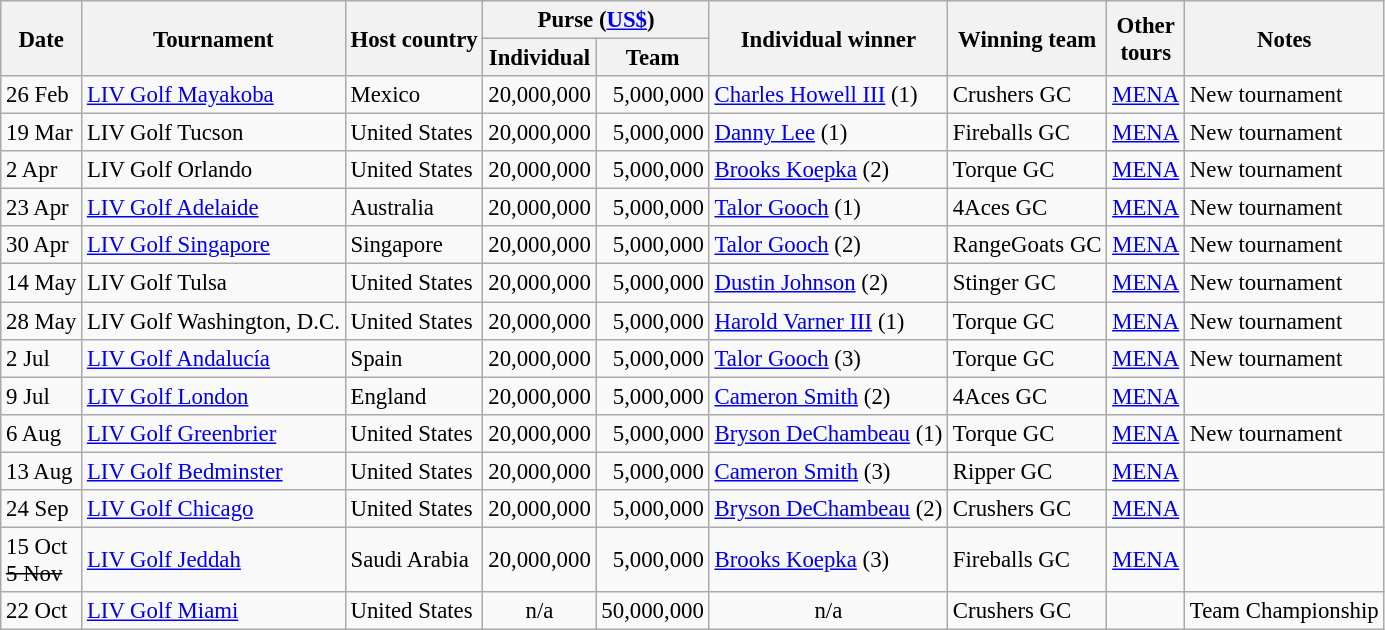<table class="wikitable" style="font-size:95%;">
<tr>
<th rowspan=2>Date</th>
<th rowspan=2>Tournament</th>
<th rowspan=2>Host country</th>
<th colspan=2>Purse (<a href='#'>US$</a>)</th>
<th rowspan=2>Individual winner</th>
<th rowspan=2>Winning team</th>
<th rowspan=2>Other<br>tours</th>
<th rowspan=2>Notes</th>
</tr>
<tr>
<th>Individual</th>
<th>Team</th>
</tr>
<tr>
<td>26 Feb</td>
<td><a href='#'>LIV Golf Mayakoba</a></td>
<td>Mexico</td>
<td align=right>20,000,000</td>
<td align=right>5,000,000</td>
<td> <a href='#'>Charles Howell III</a> (1)</td>
<td>Crushers GC</td>
<td><a href='#'>MENA</a></td>
<td>New tournament</td>
</tr>
<tr>
<td>19 Mar</td>
<td>LIV Golf Tucson</td>
<td>United States</td>
<td align=right>20,000,000</td>
<td align=right>5,000,000</td>
<td> <a href='#'>Danny Lee</a> (1)</td>
<td>Fireballs GC</td>
<td><a href='#'>MENA</a></td>
<td>New tournament</td>
</tr>
<tr>
<td>2 Apr</td>
<td>LIV Golf Orlando</td>
<td>United States</td>
<td align=right>20,000,000</td>
<td align=right>5,000,000</td>
<td> <a href='#'>Brooks Koepka</a> (2)</td>
<td>Torque GC</td>
<td><a href='#'>MENA</a></td>
<td>New tournament</td>
</tr>
<tr>
<td>23 Apr</td>
<td><a href='#'>LIV Golf Adelaide</a></td>
<td>Australia</td>
<td align=right>20,000,000</td>
<td align=right>5,000,000</td>
<td> <a href='#'>Talor Gooch</a> (1)</td>
<td>4Aces GC</td>
<td><a href='#'>MENA</a></td>
<td>New tournament</td>
</tr>
<tr>
<td>30 Apr</td>
<td><a href='#'>LIV Golf Singapore</a></td>
<td>Singapore</td>
<td align=right>20,000,000</td>
<td align=right>5,000,000</td>
<td> <a href='#'>Talor Gooch</a> (2)</td>
<td>RangeGoats GC</td>
<td><a href='#'>MENA</a></td>
<td>New tournament</td>
</tr>
<tr>
<td>14 May</td>
<td>LIV Golf Tulsa</td>
<td>United States</td>
<td align=right>20,000,000</td>
<td align=right>5,000,000</td>
<td> <a href='#'>Dustin Johnson</a> (2)</td>
<td>Stinger GC</td>
<td><a href='#'>MENA</a></td>
<td>New tournament</td>
</tr>
<tr>
<td>28 May</td>
<td>LIV Golf Washington, D.C.</td>
<td>United States</td>
<td align=right>20,000,000</td>
<td align=right>5,000,000</td>
<td> <a href='#'>Harold Varner III</a> (1)</td>
<td>Torque GC</td>
<td><a href='#'>MENA</a></td>
<td>New tournament</td>
</tr>
<tr>
<td>2 Jul</td>
<td><a href='#'>LIV Golf Andalucía</a></td>
<td>Spain</td>
<td align=right>20,000,000</td>
<td align=right>5,000,000</td>
<td> <a href='#'>Talor Gooch</a> (3)</td>
<td>Torque GC</td>
<td><a href='#'>MENA</a></td>
<td>New tournament</td>
</tr>
<tr>
<td>9 Jul</td>
<td><a href='#'>LIV Golf London</a></td>
<td>England</td>
<td align=right>20,000,000</td>
<td align=right>5,000,000</td>
<td> <a href='#'>Cameron Smith</a> (2)</td>
<td>4Aces GC</td>
<td><a href='#'>MENA</a></td>
<td></td>
</tr>
<tr>
<td>6 Aug</td>
<td><a href='#'>LIV Golf Greenbrier</a></td>
<td>United States</td>
<td align=right>20,000,000</td>
<td align=right>5,000,000</td>
<td> <a href='#'>Bryson DeChambeau</a> (1)</td>
<td>Torque GC</td>
<td><a href='#'>MENA</a></td>
<td>New tournament</td>
</tr>
<tr>
<td>13 Aug</td>
<td><a href='#'>LIV Golf Bedminster</a></td>
<td>United States</td>
<td align=right>20,000,000</td>
<td align=right>5,000,000</td>
<td> <a href='#'>Cameron Smith</a> (3)</td>
<td>Ripper GC</td>
<td><a href='#'>MENA</a></td>
<td></td>
</tr>
<tr>
<td>24 Sep</td>
<td><a href='#'>LIV Golf Chicago</a></td>
<td>United States</td>
<td align=right>20,000,000</td>
<td align=right>5,000,000</td>
<td> <a href='#'>Bryson DeChambeau</a> (2)</td>
<td>Crushers GC</td>
<td><a href='#'>MENA</a></td>
<td></td>
</tr>
<tr>
<td>15 Oct<br><s>5 Nov</s></td>
<td><a href='#'>LIV Golf Jeddah</a></td>
<td>Saudi Arabia</td>
<td align=right>20,000,000</td>
<td align=right>5,000,000</td>
<td> <a href='#'>Brooks Koepka</a> (3)</td>
<td>Fireballs GC</td>
<td><a href='#'>MENA</a></td>
<td></td>
</tr>
<tr>
<td>22 Oct</td>
<td><a href='#'>LIV Golf Miami</a></td>
<td>United States</td>
<td align=center>n/a</td>
<td align=right>50,000,000</td>
<td align=center>n/a</td>
<td>Crushers GC</td>
<td></td>
<td>Team Championship</td>
</tr>
</table>
